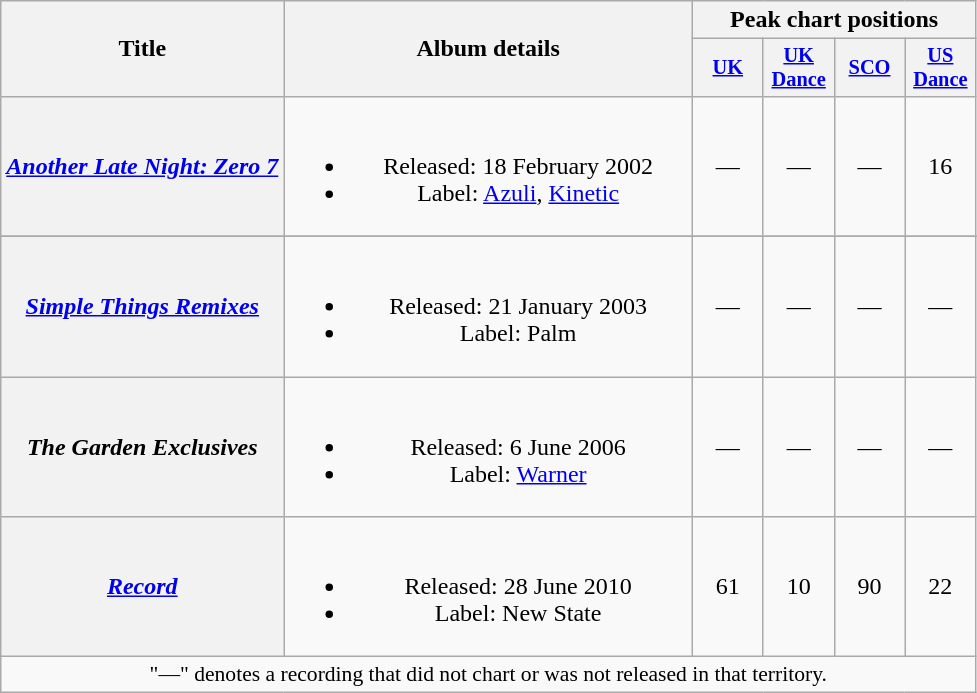<table class="wikitable plainrowheaders" style="text-align:center;">
<tr>
<th rowspan="2">Title</th>
<th rowspan="2" style="width:265px;">Album details</th>
<th colspan="4">Peak chart positions</th>
</tr>
<tr>
<th style="width:3em;font-size:85%"><a href='#'>UK</a><br></th>
<th style="width:3em;font-size:85%"><a href='#'>UK<br>Dance</a><br></th>
<th style="width:3em;font-size:85%"><a href='#'>SCO</a><br></th>
<th style="width:3em;font-size:85%"><a href='#'>US Dance</a><br></th>
</tr>
<tr>
<th scope="row"><em><a href='#'>Another Late Night: Zero 7</a></em></th>
<td><br><ul><li>Released: 18 February 2002</li><li>Label: <a href='#'>Azuli</a>, <a href='#'>Kinetic</a></li></ul></td>
<td>—</td>
<td>—</td>
<td>—</td>
<td>16</td>
</tr>
<tr>
</tr>
<tr>
<th scope="row"><em><a href='#'>Simple Things Remixes</a></em></th>
<td><br><ul><li>Released: 21 January 2003</li><li>Label: Palm</li></ul></td>
<td>—</td>
<td>—</td>
<td>—</td>
<td>—</td>
</tr>
<tr>
<th scope="row"><em>The Garden Exclusives</em></th>
<td><br><ul><li>Released: 6 June 2006</li><li>Label: <a href='#'>Warner</a></li></ul></td>
<td>—</td>
<td>—</td>
<td>—</td>
<td>—</td>
</tr>
<tr>
<th scope="row"><em><a href='#'>Record</a></em></th>
<td><br><ul><li>Released: 28 June 2010</li><li>Label: New State</li></ul></td>
<td>61</td>
<td>10</td>
<td>90</td>
<td>22</td>
</tr>
<tr>
<td colspan="10" style="font-size:90%">"—" denotes a recording that did not chart or was not released in that territory.</td>
</tr>
</table>
